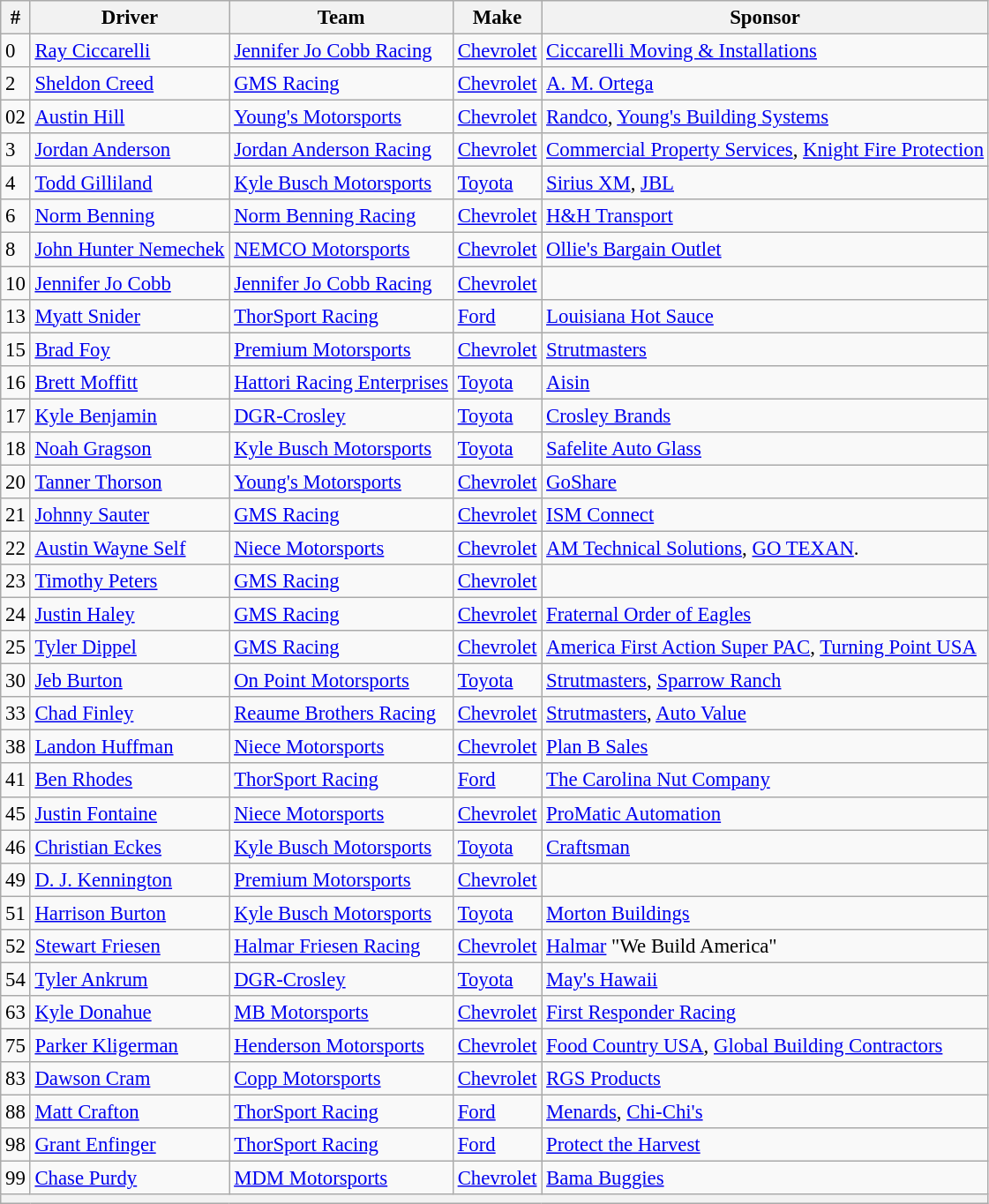<table class="wikitable" style="font-size: 95%;">
<tr>
<th>#</th>
<th>Driver</th>
<th>Team</th>
<th>Make</th>
<th>Sponsor</th>
</tr>
<tr>
<td>0</td>
<td><a href='#'>Ray Ciccarelli</a></td>
<td><a href='#'>Jennifer Jo Cobb Racing</a></td>
<td><a href='#'>Chevrolet</a></td>
<td><a href='#'>Ciccarelli Moving & Installations</a></td>
</tr>
<tr>
<td>2</td>
<td><a href='#'>Sheldon Creed</a></td>
<td><a href='#'>GMS Racing</a></td>
<td><a href='#'>Chevrolet</a></td>
<td><a href='#'>A. M. Ortega</a></td>
</tr>
<tr>
<td>02</td>
<td><a href='#'>Austin Hill</a></td>
<td><a href='#'>Young's Motorsports</a></td>
<td><a href='#'>Chevrolet</a></td>
<td><a href='#'>Randco</a>, <a href='#'>Young's Building Systems</a></td>
</tr>
<tr>
<td>3</td>
<td><a href='#'>Jordan Anderson</a></td>
<td><a href='#'>Jordan Anderson Racing</a></td>
<td><a href='#'>Chevrolet</a></td>
<td><a href='#'>Commercial Property Services</a>, <a href='#'>Knight Fire Protection</a></td>
</tr>
<tr>
<td>4</td>
<td><a href='#'>Todd Gilliland</a></td>
<td><a href='#'>Kyle Busch Motorsports</a></td>
<td><a href='#'>Toyota</a></td>
<td><a href='#'>Sirius XM</a>, <a href='#'>JBL</a></td>
</tr>
<tr>
<td>6</td>
<td><a href='#'>Norm Benning</a></td>
<td><a href='#'>Norm Benning Racing</a></td>
<td><a href='#'>Chevrolet</a></td>
<td><a href='#'>H&H Transport</a></td>
</tr>
<tr>
<td>8</td>
<td><a href='#'>John Hunter Nemechek</a></td>
<td><a href='#'>NEMCO Motorsports</a></td>
<td><a href='#'>Chevrolet</a></td>
<td><a href='#'>Ollie's Bargain Outlet</a></td>
</tr>
<tr>
<td>10</td>
<td><a href='#'>Jennifer Jo Cobb</a></td>
<td><a href='#'>Jennifer Jo Cobb Racing</a></td>
<td><a href='#'>Chevrolet</a></td>
<td></td>
</tr>
<tr>
<td>13</td>
<td><a href='#'>Myatt Snider</a></td>
<td><a href='#'>ThorSport Racing</a></td>
<td><a href='#'>Ford</a></td>
<td><a href='#'>Louisiana Hot Sauce</a></td>
</tr>
<tr>
<td>15</td>
<td><a href='#'>Brad Foy</a></td>
<td><a href='#'>Premium Motorsports</a></td>
<td><a href='#'>Chevrolet</a></td>
<td><a href='#'>Strutmasters</a></td>
</tr>
<tr>
<td>16</td>
<td><a href='#'>Brett Moffitt</a></td>
<td><a href='#'>Hattori Racing Enterprises</a></td>
<td><a href='#'>Toyota</a></td>
<td><a href='#'>Aisin</a></td>
</tr>
<tr>
<td>17</td>
<td><a href='#'>Kyle Benjamin</a></td>
<td><a href='#'>DGR-Crosley</a></td>
<td><a href='#'>Toyota</a></td>
<td><a href='#'>Crosley Brands</a></td>
</tr>
<tr>
<td>18</td>
<td><a href='#'>Noah Gragson</a></td>
<td><a href='#'>Kyle Busch Motorsports</a></td>
<td><a href='#'>Toyota</a></td>
<td><a href='#'>Safelite Auto Glass</a></td>
</tr>
<tr>
<td>20</td>
<td><a href='#'>Tanner Thorson</a></td>
<td><a href='#'>Young's Motorsports</a></td>
<td><a href='#'>Chevrolet</a></td>
<td><a href='#'>GoShare</a></td>
</tr>
<tr>
<td>21</td>
<td><a href='#'>Johnny Sauter</a></td>
<td><a href='#'>GMS Racing</a></td>
<td><a href='#'>Chevrolet</a></td>
<td><a href='#'>ISM Connect</a></td>
</tr>
<tr>
<td>22</td>
<td><a href='#'>Austin Wayne Self</a></td>
<td><a href='#'>Niece Motorsports</a></td>
<td><a href='#'>Chevrolet</a></td>
<td><a href='#'>AM Technical Solutions</a>, <a href='#'>GO TEXAN</a>.</td>
</tr>
<tr>
<td>23</td>
<td><a href='#'>Timothy Peters</a></td>
<td><a href='#'>GMS Racing</a></td>
<td><a href='#'>Chevrolet</a></td>
<td></td>
</tr>
<tr>
<td>24</td>
<td><a href='#'>Justin Haley</a></td>
<td><a href='#'>GMS Racing</a></td>
<td><a href='#'>Chevrolet</a></td>
<td><a href='#'>Fraternal Order of Eagles</a></td>
</tr>
<tr>
<td>25</td>
<td><a href='#'>Tyler Dippel</a></td>
<td><a href='#'>GMS Racing</a></td>
<td><a href='#'>Chevrolet</a></td>
<td><a href='#'>America First Action Super PAC</a>, <a href='#'>Turning Point USA</a></td>
</tr>
<tr>
<td>30</td>
<td><a href='#'>Jeb Burton</a></td>
<td><a href='#'>On Point Motorsports</a></td>
<td><a href='#'>Toyota</a></td>
<td><a href='#'>Strutmasters</a>, <a href='#'>Sparrow Ranch</a></td>
</tr>
<tr>
<td>33</td>
<td><a href='#'>Chad Finley</a></td>
<td><a href='#'>Reaume Brothers Racing</a></td>
<td><a href='#'>Chevrolet</a></td>
<td><a href='#'>Strutmasters</a>, <a href='#'>Auto Value</a></td>
</tr>
<tr>
<td>38</td>
<td><a href='#'>Landon Huffman</a></td>
<td><a href='#'>Niece Motorsports</a></td>
<td><a href='#'>Chevrolet</a></td>
<td><a href='#'>Plan B Sales</a></td>
</tr>
<tr>
<td>41</td>
<td><a href='#'>Ben Rhodes</a></td>
<td><a href='#'>ThorSport Racing</a></td>
<td><a href='#'>Ford</a></td>
<td><a href='#'>The Carolina Nut Company</a></td>
</tr>
<tr>
<td>45</td>
<td><a href='#'>Justin Fontaine</a></td>
<td><a href='#'>Niece Motorsports</a></td>
<td><a href='#'>Chevrolet</a></td>
<td><a href='#'>ProMatic Automation</a></td>
</tr>
<tr>
<td>46</td>
<td><a href='#'>Christian Eckes</a></td>
<td><a href='#'>Kyle Busch Motorsports</a></td>
<td><a href='#'>Toyota</a></td>
<td><a href='#'>Craftsman</a></td>
</tr>
<tr>
<td>49</td>
<td><a href='#'>D. J. Kennington</a></td>
<td><a href='#'>Premium Motorsports</a></td>
<td><a href='#'>Chevrolet</a></td>
<td></td>
</tr>
<tr>
<td>51</td>
<td><a href='#'>Harrison Burton</a></td>
<td><a href='#'>Kyle Busch Motorsports</a></td>
<td><a href='#'>Toyota</a></td>
<td><a href='#'>Morton Buildings</a></td>
</tr>
<tr>
<td>52</td>
<td><a href='#'>Stewart Friesen</a></td>
<td><a href='#'>Halmar Friesen Racing</a></td>
<td><a href='#'>Chevrolet</a></td>
<td><a href='#'>Halmar</a> "We Build America"</td>
</tr>
<tr>
<td>54</td>
<td><a href='#'>Tyler Ankrum</a></td>
<td><a href='#'>DGR-Crosley</a></td>
<td><a href='#'>Toyota</a></td>
<td><a href='#'>May's Hawaii</a></td>
</tr>
<tr>
<td>63</td>
<td><a href='#'>Kyle Donahue</a></td>
<td><a href='#'>MB Motorsports</a></td>
<td><a href='#'>Chevrolet</a></td>
<td><a href='#'>First Responder Racing</a></td>
</tr>
<tr>
<td>75</td>
<td><a href='#'>Parker Kligerman</a></td>
<td><a href='#'>Henderson Motorsports</a></td>
<td><a href='#'>Chevrolet</a></td>
<td><a href='#'>Food Country USA</a>, <a href='#'>Global Building Contractors</a></td>
</tr>
<tr>
<td>83</td>
<td><a href='#'>Dawson Cram</a></td>
<td><a href='#'>Copp Motorsports</a></td>
<td><a href='#'>Chevrolet</a></td>
<td><a href='#'>RGS Products</a></td>
</tr>
<tr>
<td>88</td>
<td><a href='#'>Matt Crafton</a></td>
<td><a href='#'>ThorSport Racing</a></td>
<td><a href='#'>Ford</a></td>
<td><a href='#'>Menards</a>, <a href='#'>Chi-Chi's</a></td>
</tr>
<tr>
<td>98</td>
<td><a href='#'>Grant Enfinger</a></td>
<td><a href='#'>ThorSport Racing</a></td>
<td><a href='#'>Ford</a></td>
<td><a href='#'>Protect the Harvest</a></td>
</tr>
<tr>
<td>99</td>
<td><a href='#'>Chase Purdy</a></td>
<td><a href='#'>MDM Motorsports</a></td>
<td><a href='#'>Chevrolet</a></td>
<td><a href='#'>Bama Buggies</a></td>
</tr>
<tr>
<th colspan="5"></th>
</tr>
</table>
